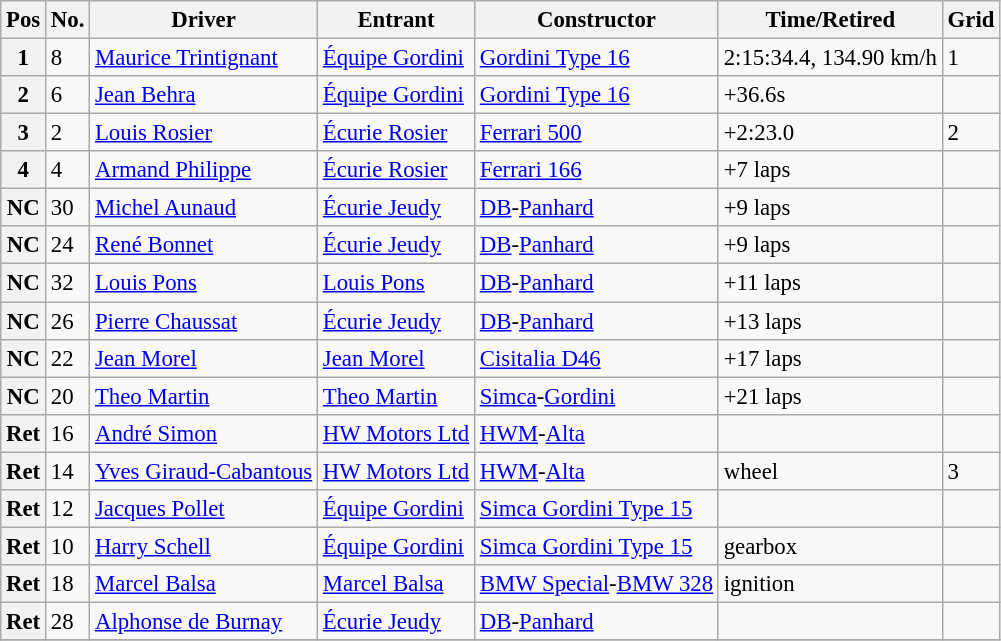<table class="wikitable" style="font-size: 95%;">
<tr>
<th>Pos</th>
<th>No.</th>
<th>Driver</th>
<th>Entrant</th>
<th>Constructor</th>
<th>Time/Retired</th>
<th>Grid</th>
</tr>
<tr>
<th>1</th>
<td>8</td>
<td> <a href='#'>Maurice Trintignant</a></td>
<td><a href='#'>Équipe Gordini</a></td>
<td><a href='#'>Gordini Type 16</a></td>
<td>2:15:34.4, 134.90 km/h</td>
<td>1</td>
</tr>
<tr>
<th>2</th>
<td>6</td>
<td> <a href='#'>Jean Behra</a></td>
<td><a href='#'>Équipe Gordini</a></td>
<td><a href='#'>Gordini Type 16</a></td>
<td>+36.6s</td>
<td></td>
</tr>
<tr>
<th>3</th>
<td>2</td>
<td> <a href='#'>Louis Rosier</a></td>
<td><a href='#'>Écurie Rosier</a></td>
<td><a href='#'>Ferrari 500</a></td>
<td>+2:23.0</td>
<td>2</td>
</tr>
<tr>
<th>4</th>
<td>4</td>
<td> <a href='#'>Armand Philippe</a></td>
<td><a href='#'>Écurie Rosier</a></td>
<td><a href='#'>Ferrari 166</a></td>
<td>+7 laps</td>
<td></td>
</tr>
<tr>
<th>NC</th>
<td>30</td>
<td> <a href='#'>Michel Aunaud</a></td>
<td><a href='#'>Écurie Jeudy</a></td>
<td><a href='#'>DB</a>-<a href='#'>Panhard</a></td>
<td>+9 laps</td>
<td></td>
</tr>
<tr>
<th>NC</th>
<td>24</td>
<td> <a href='#'>René Bonnet</a></td>
<td><a href='#'>Écurie Jeudy</a></td>
<td><a href='#'>DB</a>-<a href='#'>Panhard</a></td>
<td>+9 laps</td>
<td></td>
</tr>
<tr>
<th>NC</th>
<td>32</td>
<td> <a href='#'>Louis Pons</a></td>
<td><a href='#'>Louis Pons</a></td>
<td><a href='#'>DB</a>-<a href='#'>Panhard</a></td>
<td>+11 laps</td>
<td></td>
</tr>
<tr>
<th>NC</th>
<td>26</td>
<td> <a href='#'>Pierre Chaussat</a></td>
<td><a href='#'>Écurie Jeudy</a></td>
<td><a href='#'>DB</a>-<a href='#'>Panhard</a></td>
<td>+13 laps</td>
<td></td>
</tr>
<tr>
<th>NC</th>
<td>22</td>
<td> <a href='#'>Jean Morel</a></td>
<td><a href='#'>Jean Morel</a></td>
<td><a href='#'>Cisitalia D46</a></td>
<td>+17 laps</td>
<td></td>
</tr>
<tr>
<th>NC</th>
<td>20</td>
<td> <a href='#'>Theo Martin</a></td>
<td><a href='#'>Theo Martin</a></td>
<td><a href='#'>Simca</a>-<a href='#'>Gordini</a></td>
<td>+21 laps</td>
<td></td>
</tr>
<tr>
<th>Ret</th>
<td>16</td>
<td> <a href='#'>André Simon</a></td>
<td><a href='#'>HW Motors Ltd</a></td>
<td><a href='#'>HWM</a>-<a href='#'>Alta</a></td>
<td></td>
<td></td>
</tr>
<tr>
<th>Ret</th>
<td>14</td>
<td> <a href='#'>Yves Giraud-Cabantous</a></td>
<td><a href='#'>HW Motors Ltd</a></td>
<td><a href='#'>HWM</a>-<a href='#'>Alta</a></td>
<td>wheel</td>
<td>3</td>
</tr>
<tr>
<th>Ret</th>
<td>12</td>
<td> <a href='#'>Jacques Pollet</a></td>
<td><a href='#'>Équipe Gordini</a></td>
<td><a href='#'>Simca Gordini Type 15</a></td>
<td></td>
<td></td>
</tr>
<tr>
<th>Ret</th>
<td>10</td>
<td> <a href='#'>Harry Schell</a></td>
<td><a href='#'>Équipe Gordini</a></td>
<td><a href='#'>Simca Gordini Type 15</a></td>
<td>gearbox</td>
<td></td>
</tr>
<tr>
<th>Ret</th>
<td>18</td>
<td> <a href='#'>Marcel Balsa</a></td>
<td><a href='#'>Marcel Balsa</a></td>
<td><a href='#'>BMW Special</a>-<a href='#'>BMW 328</a></td>
<td>ignition</td>
<td></td>
</tr>
<tr>
<th>Ret</th>
<td>28</td>
<td> <a href='#'>Alphonse de Burnay</a></td>
<td><a href='#'>Écurie Jeudy</a></td>
<td><a href='#'>DB</a>-<a href='#'>Panhard</a></td>
<td></td>
<td></td>
</tr>
<tr>
</tr>
</table>
